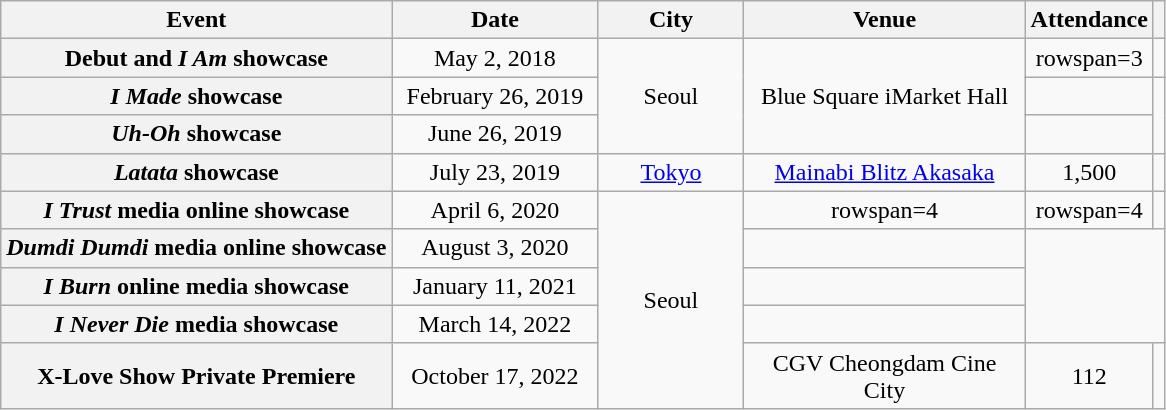<table class="wikitable plainrowheaders" style="text-align:center;">
<tr>
<th scope="col">Event</th>
<th scope="col" width="130">Date</th>
<th scope="col" width="90">City</th>
<th scope="col" width="180">Venue</th>
<th scope="col">Attendance</th>
<th scope="col" class="unsortable"></th>
</tr>
<tr>
<th scope="row">Debut and <em>I Am</em> showcase</th>
<td>May 2, 2018</td>
<td rowspan=3>Seoul</td>
<td rowspan=3>Blue Square iMarket Hall</td>
<td>rowspan=3 </td>
<td></td>
</tr>
<tr>
<th scope="row"><em>I Made</em> showcase</th>
<td>February 26, 2019</td>
<td></td>
</tr>
<tr>
<th scope="row"><em>Uh-Oh</em> showcase</th>
<td>June 26, 2019</td>
<td></td>
</tr>
<tr>
<th scope="row"><em>Latata</em> showcase</th>
<td>July 23, 2019</td>
<td style="text-align:center;"><a href='#'>Tokyo</a></td>
<td><a href='#'>Mainabi Blitz Akasaka</a></td>
<td>1,500</td>
<td></td>
</tr>
<tr>
<th scope="row"><em>I Trust</em> media online showcase</th>
<td>April 6, 2020</td>
<td rowspan=5>Seoul</td>
<td>rowspan=4 </td>
<td>rowspan=4 </td>
<td></td>
</tr>
<tr>
<th scope="row"><em>Dumdi Dumdi</em> media online showcase</th>
<td>August 3, 2020</td>
<td></td>
</tr>
<tr>
<th scope="row"><em>I Burn</em> online media showcase</th>
<td>January 11, 2021</td>
<td></td>
</tr>
<tr>
<th scope="row"><em>I Never Die</em> media showcase</th>
<td>March 14, 2022</td>
<td></td>
</tr>
<tr>
<th scope="row">X-Love Show Private Premiere</th>
<td>October 17, 2022</td>
<td>CGV Cheongdam Cine City</td>
<td>112</td>
<td></td>
</tr>
</table>
